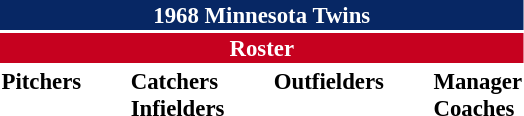<table class="toccolours" style="font-size: 95%;">
<tr>
<th colspan="10" style="background-color: #072764; color: white; text-align: center;">1968 Minnesota Twins</th>
</tr>
<tr>
<td colspan="10" style="background-color: #c6011f; color: white; text-align: center;"><strong>Roster</strong></td>
</tr>
<tr>
<td valign="top"><strong>Pitchers</strong><br>











</td>
<td width="25px"></td>
<td valign="top"><strong>Catchers</strong><br>



<strong>Infielders</strong>







</td>
<td width="25px"></td>
<td valign="top"><strong>Outfielders</strong><br>






</td>
<td width="25px"></td>
<td valign="top"><strong>Manager</strong><br>
<strong>Coaches</strong>




</td>
</tr>
<tr>
</tr>
</table>
